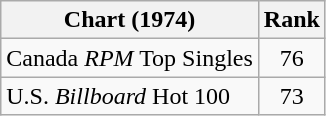<table class="wikitable sortable">
<tr>
<th>Chart (1974)</th>
<th>Rank</th>
</tr>
<tr>
<td>Canada <em>RPM</em> Top Singles</td>
<td style="text-align:center;">76</td>
</tr>
<tr>
<td>U.S. <em>Billboard</em> Hot 100</td>
<td style="text-align:center;">73</td>
</tr>
</table>
